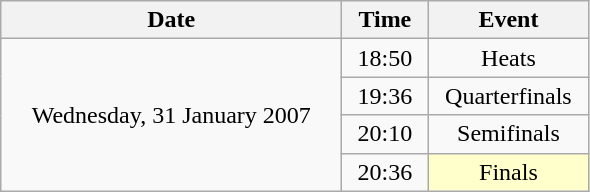<table class = "wikitable" style="text-align:center;">
<tr>
<th width=220>Date</th>
<th width=50>Time</th>
<th width=100>Event</th>
</tr>
<tr>
<td rowspan=4>Wednesday, 31 January 2007</td>
<td>18:50</td>
<td>Heats</td>
</tr>
<tr>
<td>19:36</td>
<td>Quarterfinals</td>
</tr>
<tr>
<td>20:10</td>
<td>Semifinals</td>
</tr>
<tr>
<td>20:36</td>
<td bgcolor=ffffcc>Finals</td>
</tr>
</table>
